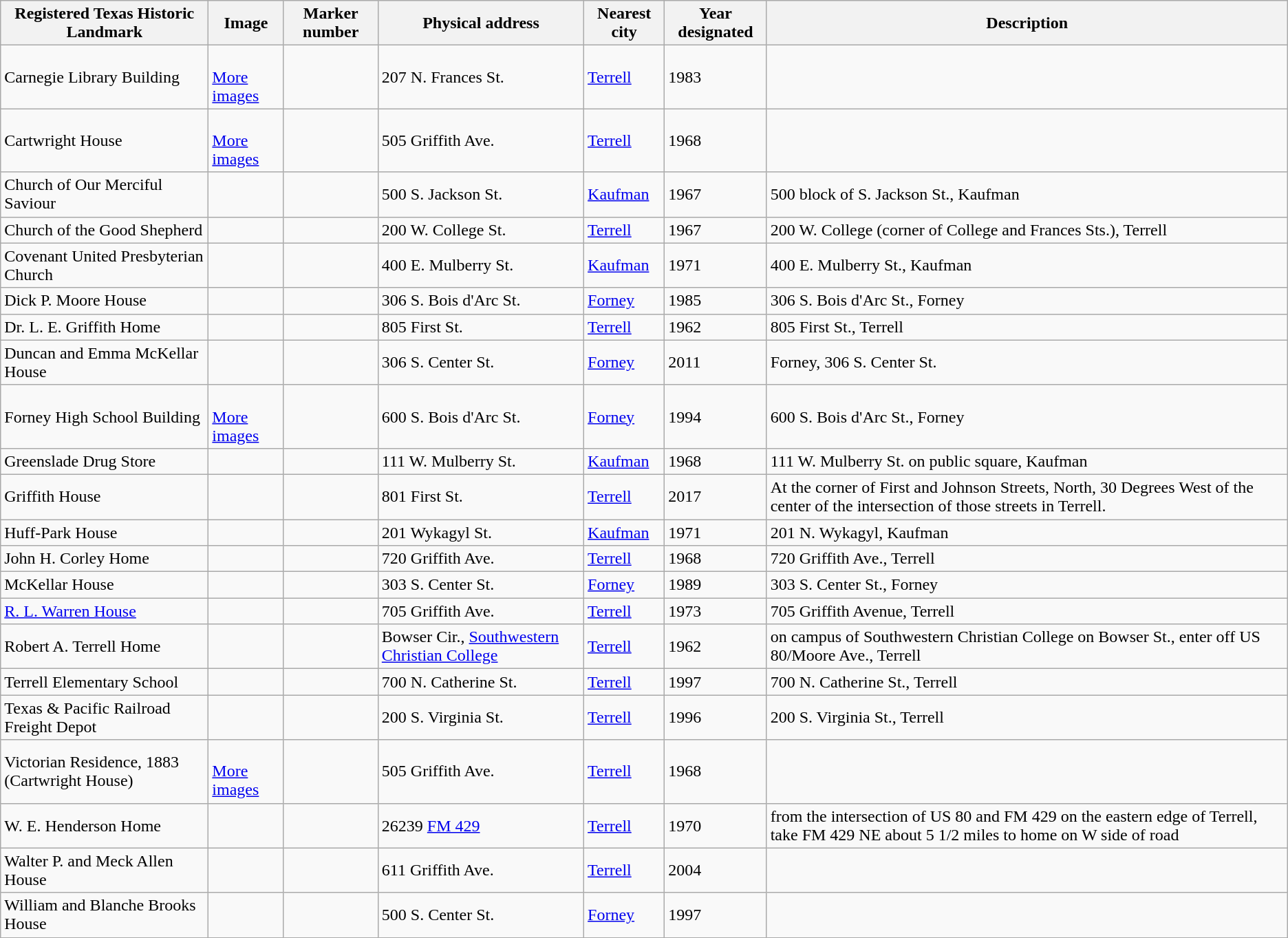<table class="wikitable sortable">
<tr>
<th>Registered Texas Historic Landmark</th>
<th>Image</th>
<th>Marker number</th>
<th>Physical address</th>
<th>Nearest city</th>
<th>Year designated</th>
<th>Description</th>
</tr>
<tr>
<td>Carnegie Library Building</td>
<td><br> <a href='#'>More images</a></td>
<td></td>
<td>207 N. Frances St.<br></td>
<td><a href='#'>Terrell</a></td>
<td>1983</td>
<td></td>
</tr>
<tr>
<td>Cartwright House</td>
<td><br> <a href='#'>More images</a></td>
<td></td>
<td>505 Griffith Ave.<br></td>
<td><a href='#'>Terrell</a></td>
<td>1968</td>
<td></td>
</tr>
<tr>
<td>Church of Our Merciful Saviour</td>
<td></td>
<td></td>
<td>500 S. Jackson St.<br></td>
<td><a href='#'>Kaufman</a></td>
<td>1967</td>
<td>500 block of S. Jackson St., Kaufman</td>
</tr>
<tr>
<td>Church of the Good Shepherd</td>
<td></td>
<td></td>
<td>200 W. College St.<br></td>
<td><a href='#'>Terrell</a></td>
<td>1967</td>
<td>200 W. College (corner of College and Frances Sts.), Terrell</td>
</tr>
<tr>
<td>Covenant United Presbyterian Church</td>
<td></td>
<td></td>
<td>400 E. Mulberry St.<br></td>
<td><a href='#'>Kaufman</a></td>
<td>1971</td>
<td>400 E. Mulberry St., Kaufman</td>
</tr>
<tr>
<td>Dick P. Moore House</td>
<td></td>
<td></td>
<td>306 S. Bois d'Arc St.<br></td>
<td><a href='#'>Forney</a></td>
<td>1985</td>
<td>306 S. Bois d'Arc St., Forney</td>
</tr>
<tr>
<td>Dr. L. E. Griffith Home</td>
<td></td>
<td></td>
<td>805 First St.<br></td>
<td><a href='#'>Terrell</a></td>
<td>1962</td>
<td>805 First St., Terrell</td>
</tr>
<tr>
<td>Duncan and Emma McKellar House</td>
<td></td>
<td></td>
<td>306 S. Center St.<br></td>
<td><a href='#'>Forney</a></td>
<td>2011</td>
<td>Forney, 306 S. Center St.</td>
</tr>
<tr>
<td>Forney High School Building</td>
<td><br> <a href='#'>More images</a></td>
<td></td>
<td>600 S. Bois d'Arc St.<br></td>
<td><a href='#'>Forney</a></td>
<td>1994</td>
<td>600 S. Bois d'Arc St., Forney</td>
</tr>
<tr>
<td>Greenslade Drug Store</td>
<td></td>
<td></td>
<td>111 W. Mulberry St.<br></td>
<td><a href='#'>Kaufman</a></td>
<td>1968</td>
<td>111 W. Mulberry St. on public square, Kaufman</td>
</tr>
<tr>
<td>Griffith House</td>
<td></td>
<td></td>
<td>801 First St.<br></td>
<td><a href='#'>Terrell</a></td>
<td>2017</td>
<td>At the corner of First and Johnson Streets, North, 30 Degrees West of the center of the intersection of those streets in Terrell.</td>
</tr>
<tr>
<td>Huff-Park House</td>
<td></td>
<td></td>
<td>201 Wykagyl St.<br></td>
<td><a href='#'>Kaufman</a></td>
<td>1971</td>
<td>201 N. Wykagyl, Kaufman</td>
</tr>
<tr>
<td>John H. Corley Home</td>
<td></td>
<td></td>
<td>720 Griffith Ave.<br></td>
<td><a href='#'>Terrell</a></td>
<td>1968</td>
<td>720 Griffith Ave., Terrell</td>
</tr>
<tr>
<td>McKellar House</td>
<td></td>
<td></td>
<td>303 S. Center St.<br></td>
<td><a href='#'>Forney</a></td>
<td>1989</td>
<td>303 S. Center St., Forney</td>
</tr>
<tr>
<td><a href='#'>R. L. Warren House</a></td>
<td></td>
<td></td>
<td>705 Griffith Ave.<br></td>
<td><a href='#'>Terrell</a></td>
<td>1973</td>
<td>705 Griffith Avenue, Terrell</td>
</tr>
<tr>
<td>Robert A. Terrell Home</td>
<td></td>
<td></td>
<td>Bowser Cir., <a href='#'>Southwestern Christian College</a><br></td>
<td><a href='#'>Terrell</a></td>
<td>1962</td>
<td>on campus of Southwestern Christian College on Bowser St., enter off US 80/Moore Ave., Terrell</td>
</tr>
<tr>
<td>Terrell Elementary School</td>
<td></td>
<td></td>
<td>700 N. Catherine St.<br></td>
<td><a href='#'>Terrell</a></td>
<td>1997</td>
<td>700 N. Catherine St., Terrell</td>
</tr>
<tr>
<td>Texas & Pacific Railroad Freight Depot</td>
<td></td>
<td></td>
<td>200 S. Virginia St.<br></td>
<td><a href='#'>Terrell</a></td>
<td>1996</td>
<td>200 S. Virginia St., Terrell</td>
</tr>
<tr>
<td>Victorian Residence, 1883 (Cartwright House)</td>
<td><br> <a href='#'>More images</a></td>
<td></td>
<td>505 Griffith Ave.<br></td>
<td><a href='#'>Terrell</a></td>
<td>1968</td>
<td></td>
</tr>
<tr>
<td>W. E. Henderson Home</td>
<td></td>
<td></td>
<td>26239 <a href='#'>FM 429</a><br></td>
<td><a href='#'>Terrell</a></td>
<td>1970</td>
<td>from the intersection of US 80 and FM 429 on the eastern edge of Terrell, take FM 429 NE about 5 1/2 miles to home on W side of road</td>
</tr>
<tr>
<td>Walter P. and Meck Allen House</td>
<td></td>
<td></td>
<td>611 Griffith Ave.<br></td>
<td><a href='#'>Terrell</a></td>
<td>2004</td>
<td></td>
</tr>
<tr>
<td>William and Blanche Brooks House</td>
<td></td>
<td></td>
<td>500 S. Center St.<br></td>
<td><a href='#'>Forney</a></td>
<td>1997</td>
<td></td>
</tr>
</table>
